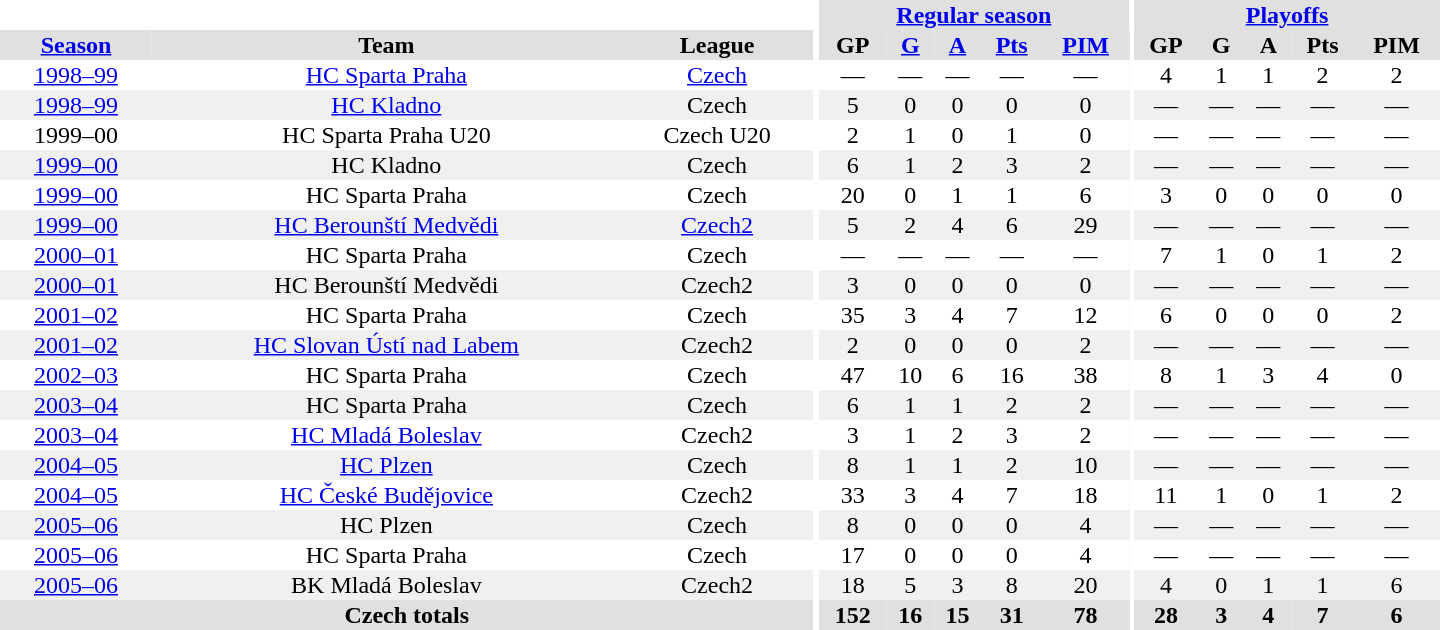<table border="0" cellpadding="1" cellspacing="0" style="text-align:center; width:60em">
<tr bgcolor="#e0e0e0">
<th colspan="3" bgcolor="#ffffff"></th>
<th rowspan="99" bgcolor="#ffffff"></th>
<th colspan="5"><a href='#'>Regular season</a></th>
<th rowspan="99" bgcolor="#ffffff"></th>
<th colspan="5"><a href='#'>Playoffs</a></th>
</tr>
<tr bgcolor="#e0e0e0">
<th><a href='#'>Season</a></th>
<th>Team</th>
<th>League</th>
<th>GP</th>
<th><a href='#'>G</a></th>
<th><a href='#'>A</a></th>
<th><a href='#'>Pts</a></th>
<th><a href='#'>PIM</a></th>
<th>GP</th>
<th>G</th>
<th>A</th>
<th>Pts</th>
<th>PIM</th>
</tr>
<tr>
<td><a href='#'>1998–99</a></td>
<td><a href='#'>HC Sparta Praha</a></td>
<td><a href='#'>Czech</a></td>
<td>—</td>
<td>—</td>
<td>—</td>
<td>—</td>
<td>—</td>
<td>4</td>
<td>1</td>
<td>1</td>
<td>2</td>
<td>2</td>
</tr>
<tr bgcolor="#f0f0f0">
<td><a href='#'>1998–99</a></td>
<td><a href='#'>HC Kladno</a></td>
<td>Czech</td>
<td>5</td>
<td>0</td>
<td>0</td>
<td>0</td>
<td>0</td>
<td>—</td>
<td>—</td>
<td>—</td>
<td>—</td>
<td>—</td>
</tr>
<tr>
<td>1999–00</td>
<td>HC Sparta Praha U20</td>
<td>Czech U20</td>
<td>2</td>
<td>1</td>
<td>0</td>
<td>1</td>
<td>0</td>
<td>—</td>
<td>—</td>
<td>—</td>
<td>—</td>
<td>—</td>
</tr>
<tr bgcolor="#f0f0f0">
<td><a href='#'>1999–00</a></td>
<td>HC Kladno</td>
<td>Czech</td>
<td>6</td>
<td>1</td>
<td>2</td>
<td>3</td>
<td>2</td>
<td>—</td>
<td>—</td>
<td>—</td>
<td>—</td>
<td>—</td>
</tr>
<tr>
<td><a href='#'>1999–00</a></td>
<td>HC Sparta Praha</td>
<td>Czech</td>
<td>20</td>
<td>0</td>
<td>1</td>
<td>1</td>
<td>6</td>
<td>3</td>
<td>0</td>
<td>0</td>
<td>0</td>
<td>0</td>
</tr>
<tr bgcolor="#f0f0f0">
<td><a href='#'>1999–00</a></td>
<td><a href='#'>HC Berounští Medvědi</a></td>
<td><a href='#'>Czech2</a></td>
<td>5</td>
<td>2</td>
<td>4</td>
<td>6</td>
<td>29</td>
<td>—</td>
<td>—</td>
<td>—</td>
<td>—</td>
<td>—</td>
</tr>
<tr>
<td><a href='#'>2000–01</a></td>
<td>HC Sparta Praha</td>
<td>Czech</td>
<td>—</td>
<td>—</td>
<td>—</td>
<td>—</td>
<td>—</td>
<td>7</td>
<td>1</td>
<td>0</td>
<td>1</td>
<td>2</td>
</tr>
<tr bgcolor="#f0f0f0">
<td><a href='#'>2000–01</a></td>
<td>HC Berounští Medvědi</td>
<td>Czech2</td>
<td>3</td>
<td>0</td>
<td>0</td>
<td>0</td>
<td>0</td>
<td>—</td>
<td>—</td>
<td>—</td>
<td>—</td>
<td>—</td>
</tr>
<tr>
<td><a href='#'>2001–02</a></td>
<td>HC Sparta Praha</td>
<td>Czech</td>
<td>35</td>
<td>3</td>
<td>4</td>
<td>7</td>
<td>12</td>
<td>6</td>
<td>0</td>
<td>0</td>
<td>0</td>
<td>2</td>
</tr>
<tr bgcolor="#f0f0f0">
<td><a href='#'>2001–02</a></td>
<td><a href='#'>HC Slovan Ústí nad Labem</a></td>
<td>Czech2</td>
<td>2</td>
<td>0</td>
<td>0</td>
<td>0</td>
<td>2</td>
<td>—</td>
<td>—</td>
<td>—</td>
<td>—</td>
<td>—</td>
</tr>
<tr>
<td><a href='#'>2002–03</a></td>
<td>HC Sparta Praha</td>
<td>Czech</td>
<td>47</td>
<td>10</td>
<td>6</td>
<td>16</td>
<td>38</td>
<td>8</td>
<td>1</td>
<td>3</td>
<td>4</td>
<td>0</td>
</tr>
<tr bgcolor="#f0f0f0">
<td><a href='#'>2003–04</a></td>
<td>HC Sparta Praha</td>
<td>Czech</td>
<td>6</td>
<td>1</td>
<td>1</td>
<td>2</td>
<td>2</td>
<td>—</td>
<td>—</td>
<td>—</td>
<td>—</td>
<td>—</td>
</tr>
<tr>
<td><a href='#'>2003–04</a></td>
<td><a href='#'>HC Mladá Boleslav</a></td>
<td>Czech2</td>
<td>3</td>
<td>1</td>
<td>2</td>
<td>3</td>
<td>2</td>
<td>—</td>
<td>—</td>
<td>—</td>
<td>—</td>
<td>—</td>
</tr>
<tr bgcolor="#f0f0f0">
<td><a href='#'>2004–05</a></td>
<td><a href='#'>HC Plzen</a></td>
<td>Czech</td>
<td>8</td>
<td>1</td>
<td>1</td>
<td>2</td>
<td>10</td>
<td>—</td>
<td>—</td>
<td>—</td>
<td>—</td>
<td>—</td>
</tr>
<tr>
<td><a href='#'>2004–05</a></td>
<td><a href='#'>HC České Budějovice</a></td>
<td>Czech2</td>
<td>33</td>
<td>3</td>
<td>4</td>
<td>7</td>
<td>18</td>
<td>11</td>
<td>1</td>
<td>0</td>
<td>1</td>
<td>2</td>
</tr>
<tr bgcolor="#f0f0f0">
<td><a href='#'>2005–06</a></td>
<td>HC Plzen</td>
<td>Czech</td>
<td>8</td>
<td>0</td>
<td>0</td>
<td>0</td>
<td>4</td>
<td>—</td>
<td>—</td>
<td>—</td>
<td>—</td>
<td>—</td>
</tr>
<tr>
<td><a href='#'>2005–06</a></td>
<td>HC Sparta Praha</td>
<td>Czech</td>
<td>17</td>
<td>0</td>
<td>0</td>
<td>0</td>
<td>4</td>
<td>—</td>
<td>—</td>
<td>—</td>
<td>—</td>
<td>—</td>
</tr>
<tr bgcolor="#f0f0f0">
<td><a href='#'>2005–06</a></td>
<td>BK Mladá Boleslav</td>
<td>Czech2</td>
<td>18</td>
<td>5</td>
<td>3</td>
<td>8</td>
<td>20</td>
<td>4</td>
<td>0</td>
<td>1</td>
<td>1</td>
<td>6</td>
</tr>
<tr>
</tr>
<tr ALIGN="center" bgcolor="#e0e0e0">
<th colspan="3">Czech totals</th>
<th ALIGN="center">152</th>
<th ALIGN="center">16</th>
<th ALIGN="center">15</th>
<th ALIGN="center">31</th>
<th ALIGN="center">78</th>
<th ALIGN="center">28</th>
<th ALIGN="center">3</th>
<th ALIGN="center">4</th>
<th ALIGN="center">7</th>
<th ALIGN="center">6</th>
</tr>
</table>
